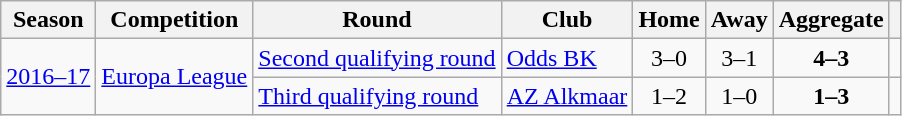<table class="wikitable">
<tr>
<th>Season</th>
<th>Competition</th>
<th>Round</th>
<th>Club</th>
<th>Home</th>
<th>Away</th>
<th>Aggregate</th>
<th></th>
</tr>
<tr>
<td rowspan="2"><a href='#'>2016–17</a></td>
<td rowspan="2"><a href='#'>Europa League</a></td>
<td><a href='#'>Second qualifying round</a></td>
<td> <a href='#'>Odds BK</a></td>
<td align=center>3–0</td>
<td align=center>3–1</td>
<td align=center><strong>4–3</strong></td>
<td></td>
</tr>
<tr>
<td><a href='#'>Third qualifying round</a></td>
<td> <a href='#'>AZ Alkmaar</a></td>
<td align=center>1–2</td>
<td align=center>1–0</td>
<td align=center><strong>1–3</strong></td>
<td></td>
</tr>
</table>
